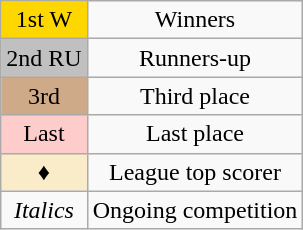<table class="wikitable" style="text-align:center">
<tr>
<td style="background:#ffd700">1st  W</td>
<td>Winners</td>
</tr>
<tr>
<td style="background:#c0c0c0">2nd  RU</td>
<td>Runners-up</td>
</tr>
<tr>
<td style="background:#cfaa88">3rd</td>
<td>Third place</td>
</tr>
<tr>
<td style="background:#ffcccc">Last</td>
<td>Last place</td>
</tr>
<tr>
<td style="background:#faecc8">♦</td>
<td>League top scorer</td>
</tr>
<tr>
<td><em>Italics</em></td>
<td>Ongoing competition</td>
</tr>
</table>
